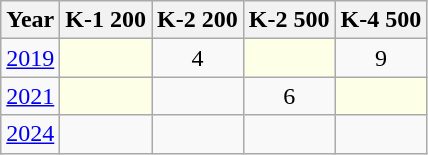<table class="wikitable" style="text-align:center;">
<tr>
<th>Year</th>
<th>K-1 200</th>
<th>K-2 200</th>
<th>K-2 500</th>
<th>K-4 500</th>
</tr>
<tr>
<td><a href='#'>2019</a></td>
<td style="background:#fdffe7"></td>
<td>4</td>
<td style="background:#fdffe7"></td>
<td>9</td>
</tr>
<tr>
<td><a href='#'>2021</a></td>
<td style="background:#fdffe7"></td>
<td></td>
<td>6</td>
<td style="background:#fdffe7"></td>
</tr>
<tr>
<td><a href='#'>2024</a></td>
<td></td>
<td></td>
<td></td>
<td></td>
</tr>
</table>
